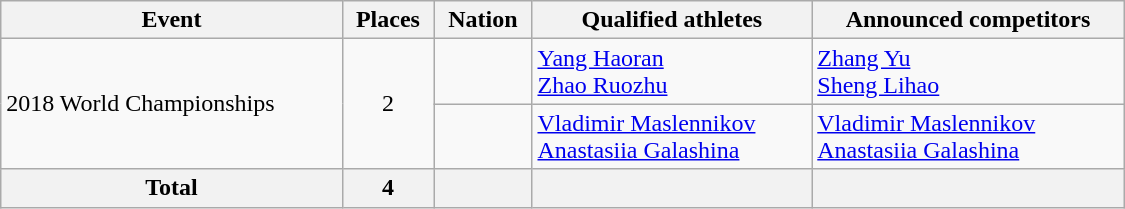<table class=wikitable style="text-align:left" width=750>
<tr>
<th>Event</th>
<th>Places</th>
<th>Nation</th>
<th>Qualified athletes</th>
<th>Announced competitors</th>
</tr>
<tr>
<td rowspan="2">2018 World Championships</td>
<td rowspan=2 align=center>2</td>
<td></td>
<td><a href='#'>Yang Haoran</a><br><a href='#'>Zhao Ruozhu</a></td>
<td><a href='#'>Zhang Yu</a><br><a href='#'>Sheng Lihao</a></td>
</tr>
<tr>
<td></td>
<td><a href='#'>Vladimir Maslennikov</a><br><a href='#'>Anastasiia Galashina</a></td>
<td><a href='#'>Vladimir Maslennikov</a><br><a href='#'>Anastasiia Galashina</a><br></td>
</tr>
<tr>
<th>Total</th>
<th>4</th>
<th></th>
<th></th>
<th></th>
</tr>
</table>
